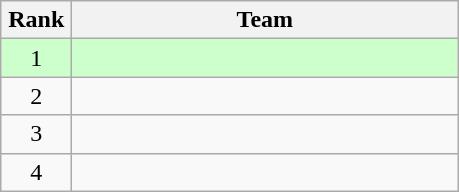<table class="wikitable" style="text-align:center">
<tr>
<th width=40>Rank</th>
<th width=250>Team</th>
</tr>
<tr bgcolor=#ccffcc>
<td>1</td>
<td style="text-align:left"></td>
</tr>
<tr>
<td>2</td>
<td style="text-align:left"></td>
</tr>
<tr>
<td>3</td>
<td style="text-align:left"></td>
</tr>
<tr>
<td>4</td>
<td style="text-align:left"></td>
</tr>
</table>
